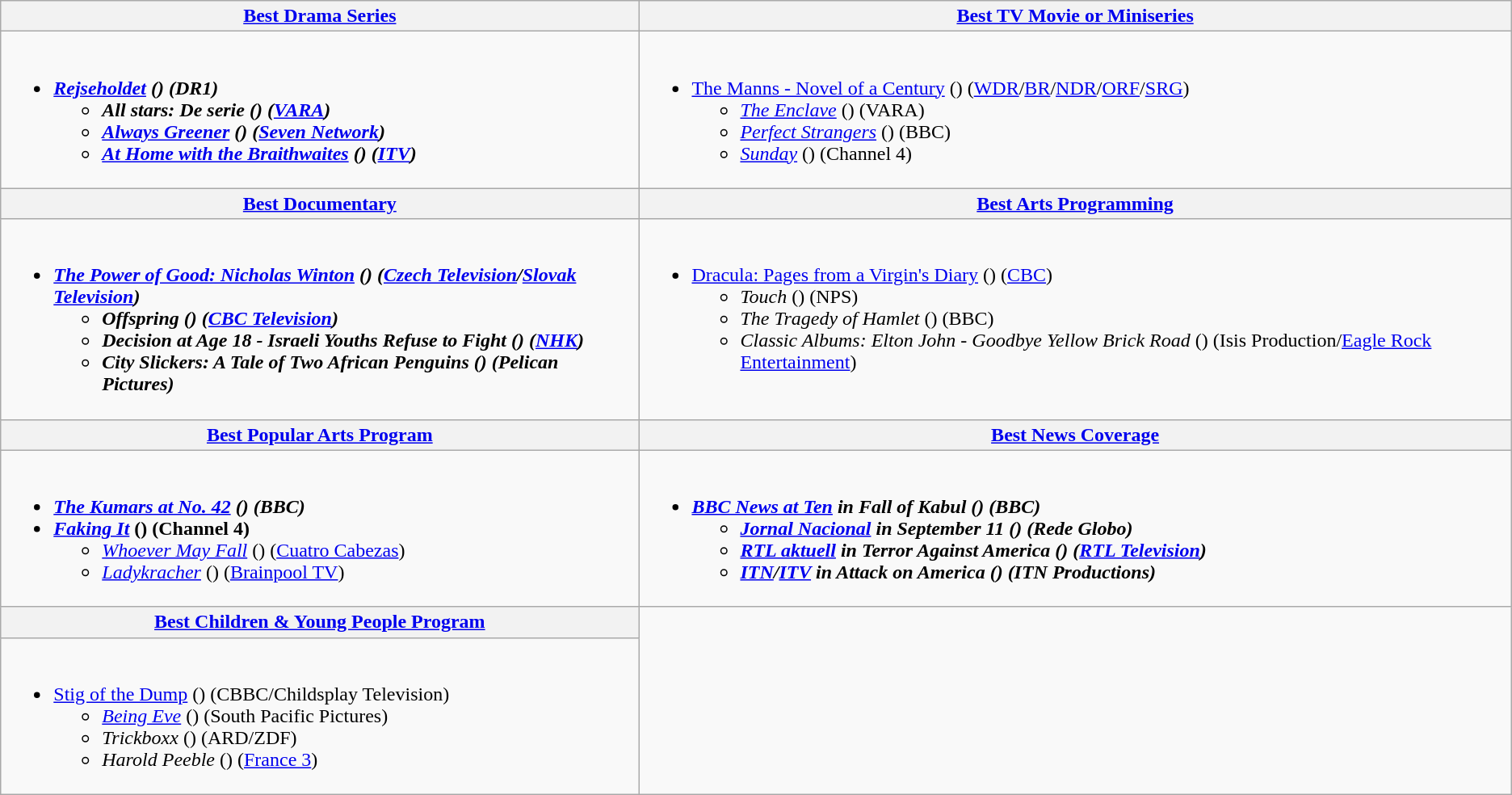<table class="wikitable">
<tr>
<th style:"width:50%"><a href='#'>Best Drama Series</a></th>
<th style:"width:50%"><a href='#'>Best TV Movie or Miniseries</a></th>
</tr>
<tr>
<td valign="top"><br><ul><li><strong><em><a href='#'>Rejseholdet</a><em> () (DR1)<strong><ul><li></em>All stars: De serie<em> () (<a href='#'>VARA</a>)</li><li></em><a href='#'>Always Greener</a><em> () (<a href='#'>Seven Network</a>)</li><li></em><a href='#'>At Home with the Braithwaites</a><em> () (<a href='#'>ITV</a>)</li></ul></li></ul></td>
<td valign="top"><br><ul><li></em></strong><a href='#'>The Manns - Novel of a Century</a></em> () (<a href='#'>WDR</a>/<a href='#'>BR</a>/<a href='#'>NDR</a>/<a href='#'>ORF</a>/<a href='#'>SRG</a>)</strong><ul><li><em><a href='#'>The Enclave</a></em> () (VARA)</li><li><em><a href='#'>Perfect Strangers</a></em> () (BBC)</li><li><em><a href='#'>Sunday</a></em> () (Channel 4)</li></ul></li></ul></td>
</tr>
<tr>
<th style:"width:50%"><a href='#'>Best Documentary</a></th>
<th style:"width:50%"><a href='#'>Best Arts Programming</a></th>
</tr>
<tr>
<td valign="top"><br><ul><li><strong><em><a href='#'>The Power of Good: Nicholas Winton</a><em> () (<a href='#'>Czech Television</a>/<a href='#'>Slovak Television</a>)<strong><ul><li></em>Offspring<em> () (<a href='#'>CBC Television</a>)</li><li></em>Decision at Age 18 - Israeli Youths Refuse to Fight<em> () (<a href='#'>NHK</a>)</li><li></em>City Slickers: A Tale of Two African Penguins<em> () (Pelican Pictures)</li></ul></li></ul></td>
<td valign="top"><br><ul><li></em></strong><a href='#'>Dracula: Pages from a Virgin's Diary</a></em> () (<a href='#'>CBC</a>)</strong><ul><li><em>Touch</em> () (NPS)</li><li><em>The Tragedy of Hamlet</em> () (BBC)</li><li><em>Classic Albums: Elton John - Goodbye Yellow Brick Road</em> () (Isis Production/<a href='#'>Eagle Rock Entertainment</a>)</li></ul></li></ul></td>
</tr>
<tr>
<th style:"width:50%"><a href='#'>Best Popular Arts Program</a></th>
<th style:"width:50%"><a href='#'>Best News Coverage</a></th>
</tr>
<tr>
<td valign="top"><br><ul><li><strong><em><a href='#'>The Kumars at No. 42</a><em> () (BBC)<strong></li><li></em></strong><a href='#'>Faking It</a></em> () (Channel 4)</strong><ul><li><em><a href='#'>Whoever May Fall</a></em> () (<a href='#'>Cuatro Cabezas</a>)</li><li><em><a href='#'>Ladykracher</a></em> () (<a href='#'>Brainpool TV</a>)</li></ul></li></ul></td>
<td valign="top"><br><ul><li><strong><em><a href='#'>BBC News at Ten</a><em> in </em>Fall of Kabul<em> () (BBC)<strong><ul><li><a href='#'>Jornal Nacional</a> in </em>September 11<em> () (Rede Globo)</li><li><a href='#'>RTL aktuell</a> in </em>Terror Against America<em> () (<a href='#'>RTL Television</a>)</li><li><a href='#'>ITN</a>/<a href='#'>ITV</a> in </em>Attack on America<em> () (ITN Productions)</li></ul></li></ul></td>
</tr>
<tr>
<th style:"width:50%"><a href='#'>Best Children & Young People Program</a></th>
</tr>
<tr>
<td valign="top"><br><ul><li></em></strong><a href='#'>Stig of the Dump</a></em> () (CBBC/Childsplay Television)</strong><ul><li><em><a href='#'>Being Eve</a></em> () (South Pacific Pictures)</li><li><em>Trickboxx</em> () (ARD/ZDF)</li><li><em>Harold Peeble</em> () (<a href='#'>France 3</a>)</li></ul></li></ul></td>
</tr>
</table>
